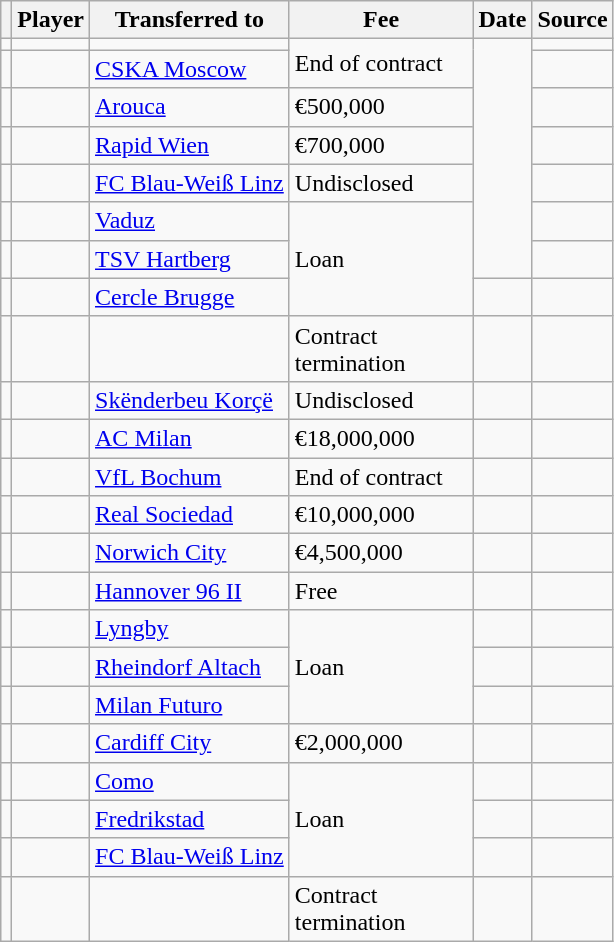<table class="wikitable plainrowheaders sortable">
<tr>
<th></th>
<th scope="col">Player</th>
<th>Transferred to</th>
<th style="width: 115px;">Fee</th>
<th scope="col">Date</th>
<th scope="col">Source</th>
</tr>
<tr>
<td align="center"></td>
<td></td>
<td></td>
<td rowspan="2">End of contract</td>
<td rowspan="7"></td>
<td></td>
</tr>
<tr>
<td align="center"></td>
<td></td>
<td> <a href='#'>CSKA Moscow</a></td>
<td></td>
</tr>
<tr>
<td align="center"></td>
<td></td>
<td> <a href='#'>Arouca</a></td>
<td>€500,000</td>
<td></td>
</tr>
<tr>
<td align="center"></td>
<td></td>
<td> <a href='#'>Rapid Wien</a></td>
<td>€700,000</td>
<td></td>
</tr>
<tr>
<td align="center"></td>
<td></td>
<td> <a href='#'>FC Blau-Weiß Linz</a></td>
<td>Undisclosed</td>
<td></td>
</tr>
<tr>
<td align="center"></td>
<td></td>
<td> <a href='#'>Vaduz</a></td>
<td rowspan="3">Loan</td>
<td></td>
</tr>
<tr>
<td align="center"></td>
<td></td>
<td> <a href='#'>TSV Hartberg</a></td>
<td></td>
</tr>
<tr>
<td align="center"></td>
<td></td>
<td> <a href='#'>Cercle Brugge</a></td>
<td></td>
<td></td>
</tr>
<tr>
<td align="center"></td>
<td></td>
<td></td>
<td>Contract termination</td>
<td></td>
<td></td>
</tr>
<tr>
<td align="center"></td>
<td></td>
<td> <a href='#'>Skënderbeu Korçë</a></td>
<td>Undisclosed</td>
<td></td>
<td></td>
</tr>
<tr>
<td align="center"></td>
<td></td>
<td> <a href='#'>AC Milan</a></td>
<td>€18,000,000</td>
<td></td>
<td></td>
</tr>
<tr>
<td align="center"></td>
<td></td>
<td> <a href='#'>VfL Bochum</a></td>
<td>End of contract</td>
<td></td>
<td></td>
</tr>
<tr>
<td align="center"></td>
<td></td>
<td> <a href='#'>Real Sociedad</a></td>
<td>€10,000,000</td>
<td></td>
<td></td>
</tr>
<tr>
<td align="center"></td>
<td></td>
<td> <a href='#'>Norwich City</a></td>
<td>€4,500,000</td>
<td></td>
<td></td>
</tr>
<tr>
<td align="center"></td>
<td></td>
<td> <a href='#'>Hannover 96 II</a></td>
<td>Free</td>
<td></td>
<td></td>
</tr>
<tr>
<td align="center"></td>
<td></td>
<td> <a href='#'>Lyngby</a></td>
<td rowspan="3">Loan</td>
<td></td>
<td></td>
</tr>
<tr>
<td align="center"></td>
<td></td>
<td> <a href='#'>Rheindorf Altach</a></td>
<td></td>
<td></td>
</tr>
<tr>
<td align="center"></td>
<td></td>
<td> <a href='#'>Milan Futuro</a></td>
<td></td>
<td></td>
</tr>
<tr>
<td align="center"></td>
<td></td>
<td> <a href='#'>Cardiff City</a></td>
<td>€2,000,000</td>
<td></td>
<td></td>
</tr>
<tr>
<td align="center"></td>
<td></td>
<td> <a href='#'>Como</a></td>
<td rowspan="3">Loan</td>
<td></td>
<td></td>
</tr>
<tr>
<td align="center"></td>
<td></td>
<td> <a href='#'>Fredrikstad</a></td>
<td></td>
<td></td>
</tr>
<tr>
<td align="center"></td>
<td></td>
<td> <a href='#'>FC Blau-Weiß Linz</a></td>
<td></td>
<td></td>
</tr>
<tr>
<td align="center"></td>
<td></td>
<td></td>
<td>Contract termination</td>
<td></td>
<td></td>
</tr>
</table>
